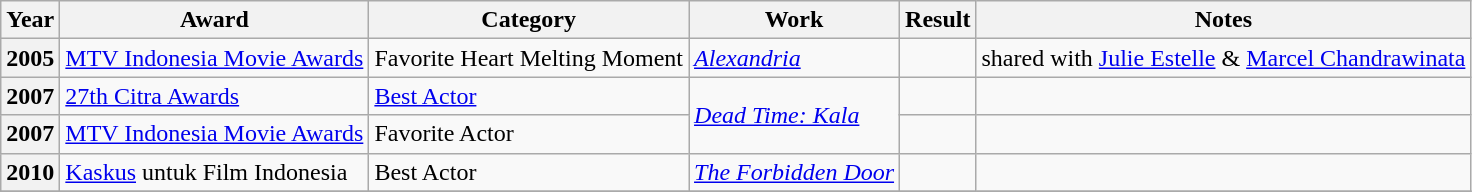<table class="wikitable sortable">
<tr>
<th>Year</th>
<th>Award</th>
<th>Category</th>
<th>Work</th>
<th>Result</th>
<th>Notes</th>
</tr>
<tr>
<th>2005</th>
<td><a href='#'>MTV Indonesia Movie Awards</a></td>
<td>Favorite Heart Melting Moment</td>
<td><a href='#'><em>Alexandria</em></a></td>
<td></td>
<td>shared with <a href='#'>Julie Estelle</a> & <a href='#'>Marcel Chandrawinata</a></td>
</tr>
<tr>
<th>2007</th>
<td><a href='#'>27th Citra Awards</a></td>
<td><a href='#'>Best Actor</a></td>
<td rowspan="2"><em><a href='#'>Dead Time: Kala</a></em></td>
<td></td>
<td></td>
</tr>
<tr>
<th>2007</th>
<td><a href='#'>MTV Indonesia Movie Awards</a></td>
<td>Favorite Actor</td>
<td></td>
<td></td>
</tr>
<tr>
<th>2010</th>
<td><a href='#'>Kaskus</a> untuk Film Indonesia</td>
<td>Best Actor</td>
<td><em><a href='#'>The Forbidden Door</a></em></td>
<td></td>
<td></td>
</tr>
<tr>
</tr>
</table>
